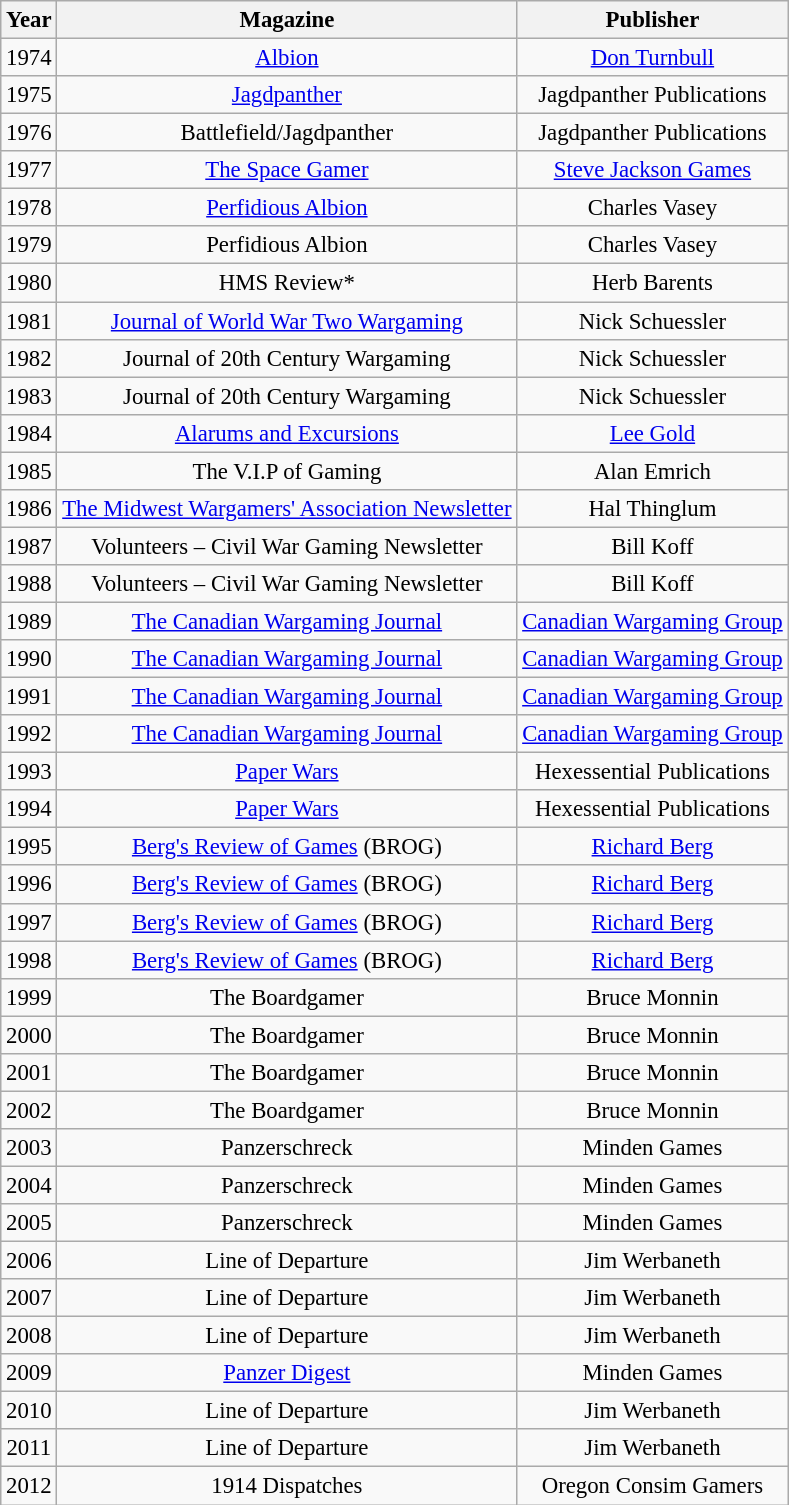<table class="wikitable" style="font-size: 95%">
<tr>
<th>Year</th>
<th>Magazine</th>
<th>Publisher</th>
</tr>
<tr align="center">
<td>1974</td>
<td><a href='#'>Albion</a></td>
<td><a href='#'>Don Turnbull</a></td>
</tr>
<tr align="center">
<td>1975</td>
<td><a href='#'>Jagdpanther</a></td>
<td>Jagdpanther Publications</td>
</tr>
<tr align="center">
<td>1976</td>
<td>Battlefield/Jagdpanther</td>
<td>Jagdpanther Publications</td>
</tr>
<tr align="center">
<td>1977</td>
<td><a href='#'>The Space Gamer</a></td>
<td><a href='#'>Steve Jackson Games</a></td>
</tr>
<tr align="center">
<td>1978</td>
<td><a href='#'>Perfidious Albion</a></td>
<td>Charles Vasey</td>
</tr>
<tr align="center">
<td>1979</td>
<td>Perfidious Albion</td>
<td>Charles Vasey</td>
</tr>
<tr align="center">
<td>1980</td>
<td>HMS Review*</td>
<td>Herb Barents</td>
</tr>
<tr align="center">
<td>1981</td>
<td><a href='#'>Journal of World War Two Wargaming</a></td>
<td>Nick Schuessler</td>
</tr>
<tr align="center">
<td>1982</td>
<td>Journal of 20th Century Wargaming</td>
<td>Nick Schuessler</td>
</tr>
<tr align="center">
<td>1983</td>
<td>Journal of 20th Century Wargaming</td>
<td>Nick Schuessler</td>
</tr>
<tr align="center">
<td>1984</td>
<td><a href='#'>Alarums and Excursions</a></td>
<td><a href='#'>Lee Gold</a></td>
</tr>
<tr align="center">
<td>1985</td>
<td>The V.I.P of Gaming</td>
<td>Alan Emrich</td>
</tr>
<tr align="center">
<td>1986</td>
<td><a href='#'>The Midwest Wargamers' Association Newsletter</a></td>
<td>Hal Thinglum</td>
</tr>
<tr align="center">
<td>1987</td>
<td>Volunteers – Civil War Gaming Newsletter</td>
<td>Bill Koff</td>
</tr>
<tr align="center">
<td>1988</td>
<td>Volunteers – Civil War Gaming Newsletter</td>
<td>Bill Koff</td>
</tr>
<tr align="center">
<td>1989</td>
<td><a href='#'>The Canadian Wargaming Journal</a></td>
<td><a href='#'>Canadian Wargaming Group</a></td>
</tr>
<tr align="center">
<td>1990</td>
<td><a href='#'>The Canadian Wargaming Journal</a></td>
<td><a href='#'>Canadian Wargaming Group</a></td>
</tr>
<tr align="center">
<td>1991</td>
<td><a href='#'>The Canadian Wargaming Journal</a></td>
<td><a href='#'>Canadian Wargaming Group</a></td>
</tr>
<tr align="center">
<td>1992</td>
<td><a href='#'>The Canadian Wargaming Journal</a></td>
<td><a href='#'>Canadian Wargaming Group</a></td>
</tr>
<tr align="center">
<td>1993</td>
<td><a href='#'>Paper Wars</a></td>
<td>Hexessential Publications</td>
</tr>
<tr align="center">
<td>1994</td>
<td><a href='#'>Paper Wars</a></td>
<td>Hexessential Publications</td>
</tr>
<tr align="center">
<td>1995</td>
<td><a href='#'>Berg's Review of Games</a> (BROG)</td>
<td><a href='#'>Richard Berg</a></td>
</tr>
<tr align="center">
<td>1996</td>
<td><a href='#'>Berg's Review of Games</a> (BROG)</td>
<td><a href='#'>Richard Berg</a></td>
</tr>
<tr align="center">
<td>1997</td>
<td><a href='#'>Berg's Review of Games</a> (BROG)</td>
<td><a href='#'>Richard Berg</a></td>
</tr>
<tr align="center">
<td>1998</td>
<td><a href='#'>Berg's Review of Games</a> (BROG)</td>
<td><a href='#'>Richard Berg</a></td>
</tr>
<tr align="center">
<td>1999</td>
<td>The Boardgamer</td>
<td>Bruce Monnin</td>
</tr>
<tr align="center">
<td>2000</td>
<td>The Boardgamer</td>
<td>Bruce Monnin</td>
</tr>
<tr align="center">
<td>2001</td>
<td>The Boardgamer</td>
<td>Bruce Monnin</td>
</tr>
<tr align="center">
<td>2002</td>
<td>The Boardgamer</td>
<td>Bruce Monnin</td>
</tr>
<tr align="center">
<td>2003</td>
<td>Panzerschreck</td>
<td>Minden Games</td>
</tr>
<tr align="center">
<td>2004</td>
<td>Panzerschreck</td>
<td>Minden Games</td>
</tr>
<tr align="center">
<td>2005</td>
<td>Panzerschreck</td>
<td>Minden Games</td>
</tr>
<tr align="center">
<td>2006</td>
<td>Line of Departure</td>
<td>Jim Werbaneth</td>
</tr>
<tr align="center">
<td>2007</td>
<td>Line of Departure</td>
<td>Jim Werbaneth</td>
</tr>
<tr align="center">
<td>2008</td>
<td>Line of Departure</td>
<td>Jim Werbaneth</td>
</tr>
<tr align="center">
<td>2009</td>
<td><a href='#'>Panzer Digest</a></td>
<td>Minden Games</td>
</tr>
<tr align="center">
<td>2010</td>
<td>Line of Departure</td>
<td>Jim Werbaneth</td>
</tr>
<tr align="center">
<td>2011</td>
<td>Line of Departure</td>
<td>Jim Werbaneth</td>
</tr>
<tr align="center">
<td>2012</td>
<td>1914 Dispatches</td>
<td>Oregon Consim Gamers</td>
</tr>
</table>
